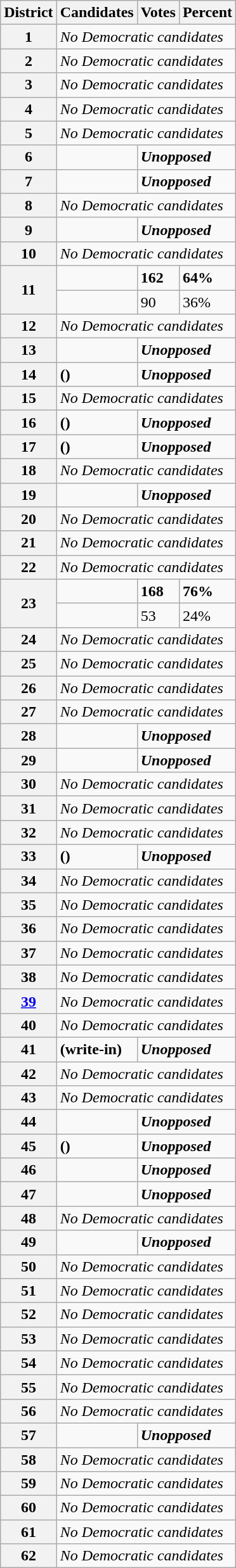<table class="wikitable sortable">
<tr>
<th>District</th>
<th>Candidates</th>
<th>Votes</th>
<th>Percent</th>
</tr>
<tr>
<th>1</th>
<td colspan="3"><em>No Democratic candidates</em></td>
</tr>
<tr>
<th>2</th>
<td colspan=3><em>No Democratic candidates</em></td>
</tr>
<tr>
<th>3</th>
<td colspan="3"><em>No Democratic candidates</em></td>
</tr>
<tr>
<th>4</th>
<td colspan="3"><em>No Democratic candidates</em></td>
</tr>
<tr>
<th>5</th>
<td colspan="3"><em>No Democratic candidates</em></td>
</tr>
<tr>
<th>6</th>
<td><strong></strong></td>
<td colspan="2"><strong><em>Unopposed</em></strong></td>
</tr>
<tr>
<th>7</th>
<td><strong></strong></td>
<td colspan="2"><strong><em>Unopposed</em></strong></td>
</tr>
<tr>
<th>8</th>
<td colspan="3"><em>No Democratic candidates</em></td>
</tr>
<tr>
<th>9</th>
<td><strong></strong></td>
<td colspan="2"><strong><em>Unopposed</em></strong></td>
</tr>
<tr>
<th>10</th>
<td colspan="3"><em>No Democratic candidates</em></td>
</tr>
<tr>
<th rowspan="2">11</th>
<td><strong></strong></td>
<td><strong>162</strong></td>
<td><strong>64%</strong></td>
</tr>
<tr>
<td></td>
<td>90</td>
<td>36%</td>
</tr>
<tr>
<th>12</th>
<td colspan="3"><em>No Democratic candidates</em></td>
</tr>
<tr>
<th>13</th>
<td><strong></strong></td>
<td colspan="2"><strong><em>Unopposed</em></strong></td>
</tr>
<tr>
<th>14</th>
<td><strong>()</strong></td>
<td colspan="2"><strong><em>Unopposed</em></strong></td>
</tr>
<tr>
<th>15</th>
<td colspan="3"><em>No Democratic candidates</em></td>
</tr>
<tr>
<th>16</th>
<td><strong>()</strong></td>
<td colspan="2"><strong><em>Unopposed</em></strong></td>
</tr>
<tr>
<th>17</th>
<td><strong>()</strong></td>
<td colspan="2"><strong><em>Unopposed</em></strong></td>
</tr>
<tr>
<th>18</th>
<td colspan="3"><em>No Democratic candidates</em></td>
</tr>
<tr>
<th>19</th>
<td><strong></strong></td>
<td colspan="2"><strong><em>Unopposed</em></strong></td>
</tr>
<tr>
<th>20</th>
<td colspan="3"><em>No Democratic candidates</em></td>
</tr>
<tr>
<th>21</th>
<td colspan="3"><em>No Democratic candidates</em></td>
</tr>
<tr>
<th>22</th>
<td colspan="3"><em>No Democratic candidates</em></td>
</tr>
<tr>
<th rowspan="2">23</th>
<td><strong></strong></td>
<td><strong>168</strong></td>
<td><strong>76%</strong></td>
</tr>
<tr>
<td></td>
<td>53</td>
<td>24%</td>
</tr>
<tr>
<th>24</th>
<td colspan="3"><em>No Democratic candidates</em></td>
</tr>
<tr>
<th>25</th>
<td colspan="3"><em>No Democratic candidates</em></td>
</tr>
<tr>
<th>26</th>
<td colspan="3"><em>No Democratic candidates</em></td>
</tr>
<tr>
<th>27</th>
<td colspan="3"><em>No Democratic candidates</em></td>
</tr>
<tr>
<th>28</th>
<td><strong></strong></td>
<td colspan="2"><strong><em>Unopposed</em></strong></td>
</tr>
<tr>
<th>29</th>
<td><strong></strong></td>
<td colspan="2"><strong><em>Unopposed</em></strong></td>
</tr>
<tr>
<th>30</th>
<td colspan="3"><em>No Democratic candidates</em></td>
</tr>
<tr>
<th>31</th>
<td colspan="3"><em>No Democratic candidates</em></td>
</tr>
<tr>
<th>32</th>
<td colspan="3"><em>No Democratic candidates</em></td>
</tr>
<tr>
<th>33</th>
<td><strong>()</strong></td>
<td colspan="2"><strong><em>Unopposed</em></strong></td>
</tr>
<tr>
<th>34</th>
<td colspan="3"><em>No Democratic candidates</em></td>
</tr>
<tr>
<th>35</th>
<td colspan="3"><em>No Democratic candidates</em></td>
</tr>
<tr>
<th>36</th>
<td colspan="3"><em>No Democratic candidates</em></td>
</tr>
<tr>
<th>37</th>
<td colspan="3"><em>No Democratic candidates</em></td>
</tr>
<tr>
<th>38</th>
<td colspan="3"><em>No Democratic candidates</em></td>
</tr>
<tr>
<th><a href='#'>39</a></th>
<td colspan="3"><em>No Democratic candidates</em></td>
</tr>
<tr>
<th>40</th>
<td colspan="3"><em>No Democratic candidates</em></td>
</tr>
<tr>
<th>41</th>
<td><strong> (write-in)</strong></td>
<td colspan="2"><strong><em>Unopposed</em></strong></td>
</tr>
<tr>
<th>42</th>
<td colspan="3"><em>No Democratic candidates</em></td>
</tr>
<tr>
<th>43</th>
<td colspan="3"><em>No Democratic candidates</em></td>
</tr>
<tr>
<th>44</th>
<td><strong></strong></td>
<td colspan="2"><strong><em>Unopposed</em></strong></td>
</tr>
<tr>
<th>45</th>
<td><strong>()</strong></td>
<td colspan="2"><strong><em>Unopposed</em></strong></td>
</tr>
<tr>
<th>46</th>
<td><strong></strong></td>
<td colspan="2"><strong><em>Unopposed</em></strong></td>
</tr>
<tr>
<th>47</th>
<td><strong></strong></td>
<td colspan="2"><strong><em>Unopposed</em></strong></td>
</tr>
<tr>
<th>48</th>
<td colspan="3"><em>No Democratic candidates</em></td>
</tr>
<tr>
<th>49</th>
<td><strong></strong></td>
<td colspan="2"><strong><em>Unopposed</em></strong></td>
</tr>
<tr>
<th>50</th>
<td colspan="3"><em>No Democratic candidates</em></td>
</tr>
<tr>
<th>51</th>
<td colspan="3"><em>No Democratic candidates</em></td>
</tr>
<tr>
<th>52</th>
<td colspan="3"><em>No Democratic candidates</em></td>
</tr>
<tr>
<th>53</th>
<td colspan="3"><em>No Democratic candidates</em></td>
</tr>
<tr>
<th>54</th>
<td colspan="3"><em>No Democratic candidates</em></td>
</tr>
<tr>
<th>55</th>
<td colspan="3"><em>No Democratic candidates</em></td>
</tr>
<tr>
<th>56</th>
<td colspan="3"><em>No Democratic candidates</em></td>
</tr>
<tr>
<th>57</th>
<td><strong></strong></td>
<td colspan="2"><strong><em>Unopposed</em></strong></td>
</tr>
<tr>
<th>58</th>
<td colspan="3"><em>No Democratic candidates</em></td>
</tr>
<tr>
<th>59</th>
<td colspan="3"><em>No Democratic candidates</em></td>
</tr>
<tr>
<th>60</th>
<td colspan="3"><em>No Democratic candidates</em></td>
</tr>
<tr>
<th>61</th>
<td colspan="3"><em>No Democratic candidates</em></td>
</tr>
<tr>
<th>62</th>
<td colspan="3"><em>No Democratic candidates</em></td>
</tr>
</table>
